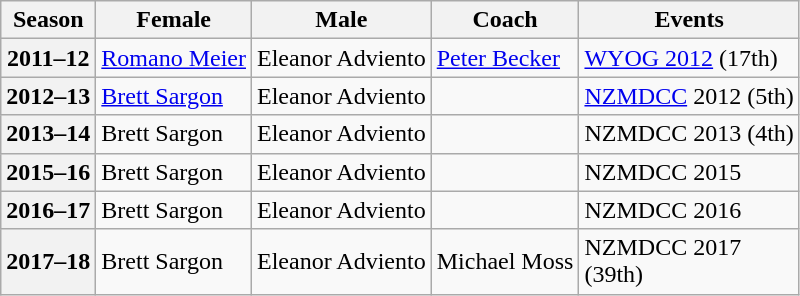<table class="wikitable">
<tr>
<th scope="col">Season</th>
<th scope="col">Female</th>
<th scope="col">Male</th>
<th scope="col">Coach</th>
<th scope="col">Events</th>
</tr>
<tr>
<th scope="row">2011–12</th>
<td><a href='#'>Romano Meier</a></td>
<td>Eleanor Adviento</td>
<td><a href='#'>Peter Becker</a></td>
<td><a href='#'>WYOG 2012</a> (17th)</td>
</tr>
<tr>
<th scope="row">2012–13</th>
<td><a href='#'>Brett Sargon</a></td>
<td>Eleanor Adviento</td>
<td></td>
<td><a href='#'>NZMDCC</a> 2012 (5th)</td>
</tr>
<tr>
<th scope="row">2013–14</th>
<td>Brett Sargon</td>
<td>Eleanor Adviento</td>
<td></td>
<td>NZMDCC 2013 (4th)</td>
</tr>
<tr>
<th scope="row">2015–16</th>
<td>Brett Sargon</td>
<td>Eleanor Adviento</td>
<td></td>
<td>NZMDCC 2015 </td>
</tr>
<tr>
<th scope="row">2016–17</th>
<td>Brett Sargon</td>
<td>Eleanor Adviento</td>
<td></td>
<td>NZMDCC 2016 </td>
</tr>
<tr>
<th scope="row">2017–18</th>
<td>Brett Sargon</td>
<td>Eleanor Adviento</td>
<td>Michael Moss</td>
<td>NZMDCC 2017 <br> (39th)</td>
</tr>
</table>
